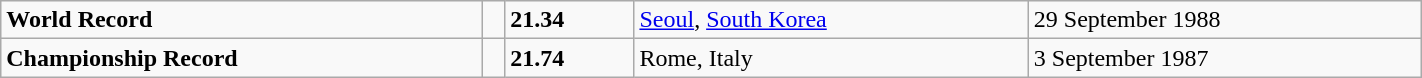<table class="wikitable"  width=75%>
<tr>
<td><strong>World Record</strong></td>
<td></td>
<td><strong>21.34</strong></td>
<td><a href='#'>Seoul</a>, <a href='#'>South Korea</a></td>
<td>29 September 1988</td>
</tr>
<tr>
<td><strong>Championship Record</strong></td>
<td></td>
<td><strong>21.74</strong></td>
<td>Rome, Italy</td>
<td>3 September 1987</td>
</tr>
</table>
